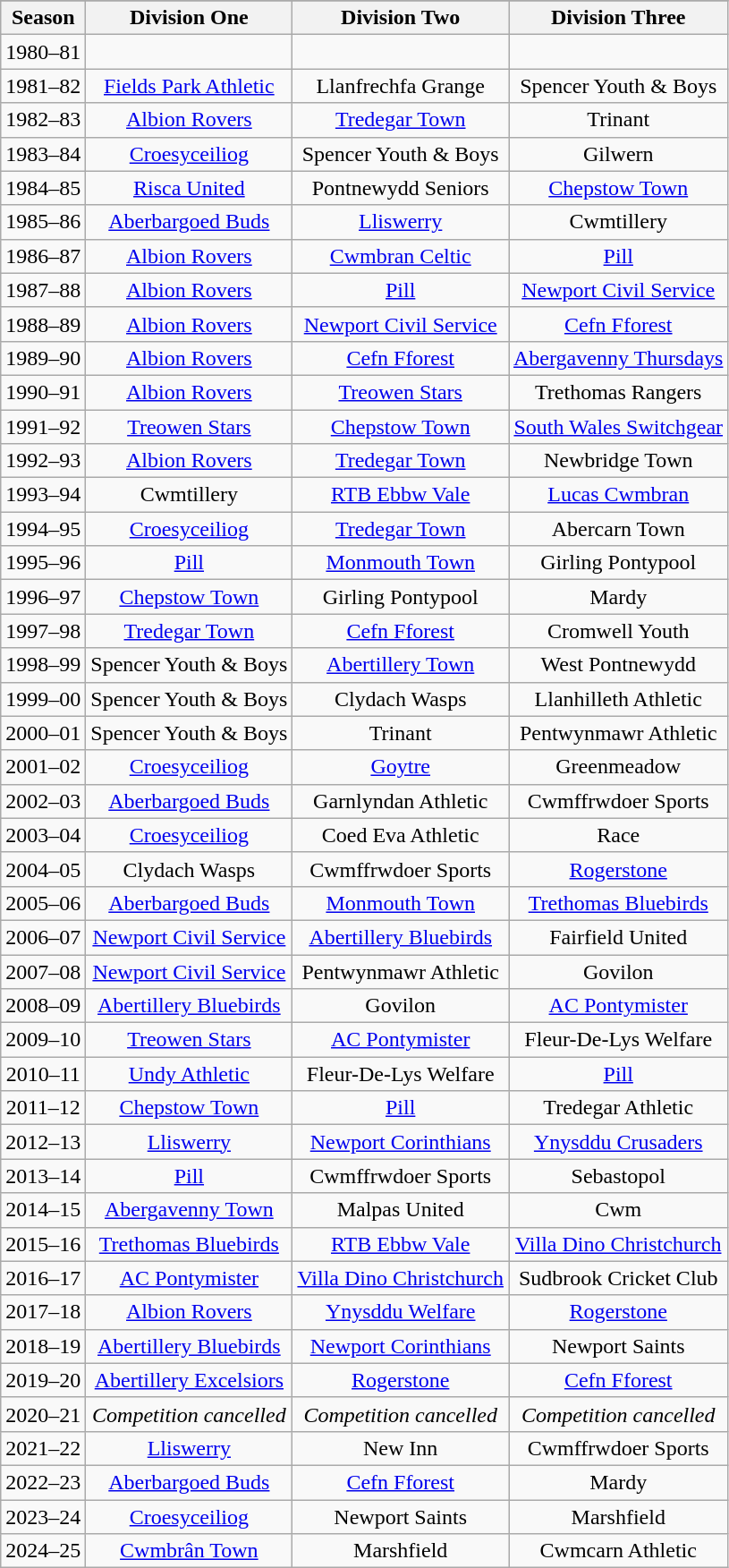<table class="wikitable" style="text-align: center">
<tr>
</tr>
<tr>
<th>Season</th>
<th>Division One</th>
<th>Division Two</th>
<th>Division Three</th>
</tr>
<tr>
<td>1980–81</td>
<td></td>
<td></td>
<td></td>
</tr>
<tr>
<td>1981–82</td>
<td><a href='#'>Fields Park Athletic</a></td>
<td>Llanfrechfa Grange</td>
<td>Spencer Youth & Boys</td>
</tr>
<tr>
<td>1982–83</td>
<td><a href='#'>Albion Rovers</a></td>
<td><a href='#'>Tredegar Town</a></td>
<td>Trinant</td>
</tr>
<tr>
<td>1983–84</td>
<td><a href='#'>Croesyceiliog</a></td>
<td>Spencer Youth & Boys</td>
<td>Gilwern</td>
</tr>
<tr>
<td>1984–85</td>
<td><a href='#'>Risca United</a></td>
<td>Pontnewydd Seniors</td>
<td><a href='#'>Chepstow Town</a></td>
</tr>
<tr>
<td>1985–86</td>
<td><a href='#'>Aberbargoed Buds</a></td>
<td><a href='#'>Lliswerry</a></td>
<td>Cwmtillery</td>
</tr>
<tr>
<td>1986–87</td>
<td><a href='#'>Albion Rovers</a></td>
<td><a href='#'>Cwmbran Celtic</a></td>
<td><a href='#'>Pill</a></td>
</tr>
<tr>
<td>1987–88</td>
<td><a href='#'>Albion Rovers</a></td>
<td><a href='#'>Pill</a></td>
<td><a href='#'>Newport Civil Service</a></td>
</tr>
<tr>
<td>1988–89</td>
<td><a href='#'>Albion Rovers</a></td>
<td><a href='#'>Newport Civil Service</a></td>
<td><a href='#'>Cefn Fforest</a></td>
</tr>
<tr>
<td>1989–90</td>
<td><a href='#'>Albion Rovers</a></td>
<td><a href='#'>Cefn Fforest</a></td>
<td><a href='#'>Abergavenny Thursdays</a></td>
</tr>
<tr>
<td>1990–91</td>
<td><a href='#'>Albion Rovers</a></td>
<td><a href='#'>Treowen Stars</a></td>
<td>Trethomas Rangers</td>
</tr>
<tr>
<td>1991–92</td>
<td><a href='#'>Treowen Stars</a></td>
<td><a href='#'>Chepstow Town</a></td>
<td><a href='#'>South Wales Switchgear</a></td>
</tr>
<tr>
<td>1992–93</td>
<td><a href='#'>Albion Rovers</a></td>
<td><a href='#'>Tredegar Town</a></td>
<td>Newbridge Town</td>
</tr>
<tr>
<td>1993–94</td>
<td>Cwmtillery</td>
<td><a href='#'>RTB Ebbw Vale</a></td>
<td><a href='#'>Lucas Cwmbran</a></td>
</tr>
<tr>
<td>1994–95</td>
<td><a href='#'>Croesyceiliog</a></td>
<td><a href='#'>Tredegar Town</a></td>
<td>Abercarn Town</td>
</tr>
<tr>
<td>1995–96</td>
<td><a href='#'>Pill</a></td>
<td><a href='#'>Monmouth Town</a></td>
<td>Girling Pontypool</td>
</tr>
<tr>
<td>1996–97</td>
<td><a href='#'>Chepstow Town</a></td>
<td>Girling Pontypool</td>
<td>Mardy</td>
</tr>
<tr>
<td>1997–98</td>
<td><a href='#'>Tredegar Town</a></td>
<td><a href='#'>Cefn Fforest</a></td>
<td>Cromwell Youth</td>
</tr>
<tr>
<td>1998–99</td>
<td>Spencer Youth & Boys</td>
<td><a href='#'>Abertillery Town</a></td>
<td>West Pontnewydd</td>
</tr>
<tr>
<td>1999–00</td>
<td>Spencer Youth & Boys</td>
<td>Clydach Wasps</td>
<td>Llanhilleth Athletic</td>
</tr>
<tr>
<td>2000–01</td>
<td>Spencer Youth & Boys</td>
<td>Trinant</td>
<td>Pentwynmawr Athletic</td>
</tr>
<tr>
<td>2001–02</td>
<td><a href='#'>Croesyceiliog</a></td>
<td><a href='#'>Goytre</a></td>
<td>Greenmeadow</td>
</tr>
<tr>
<td>2002–03</td>
<td><a href='#'>Aberbargoed Buds</a></td>
<td>Garnlyndan Athletic</td>
<td>Cwmffrwdoer Sports</td>
</tr>
<tr>
<td>2003–04</td>
<td><a href='#'>Croesyceiliog</a></td>
<td>Coed Eva Athletic</td>
<td>Race</td>
</tr>
<tr>
<td>2004–05</td>
<td>Clydach Wasps</td>
<td>Cwmffrwdoer Sports</td>
<td><a href='#'>Rogerstone</a></td>
</tr>
<tr>
<td>2005–06</td>
<td><a href='#'>Aberbargoed Buds</a></td>
<td><a href='#'>Monmouth Town</a></td>
<td><a href='#'>Trethomas Bluebirds</a></td>
</tr>
<tr>
<td>2006–07</td>
<td><a href='#'>Newport Civil Service</a></td>
<td><a href='#'>Abertillery Bluebirds</a></td>
<td>Fairfield United</td>
</tr>
<tr>
<td>2007–08</td>
<td><a href='#'>Newport Civil Service</a></td>
<td>Pentwynmawr Athletic</td>
<td>Govilon</td>
</tr>
<tr>
<td>2008–09</td>
<td><a href='#'>Abertillery Bluebirds</a></td>
<td>Govilon</td>
<td><a href='#'>AC Pontymister</a></td>
</tr>
<tr>
<td>2009–10</td>
<td><a href='#'>Treowen Stars</a></td>
<td><a href='#'>AC Pontymister</a></td>
<td>Fleur-De-Lys Welfare</td>
</tr>
<tr>
<td>2010–11</td>
<td><a href='#'>Undy Athletic</a></td>
<td>Fleur-De-Lys Welfare</td>
<td><a href='#'>Pill</a></td>
</tr>
<tr>
<td>2011–12</td>
<td><a href='#'>Chepstow Town</a></td>
<td><a href='#'>Pill</a></td>
<td>Tredegar Athletic</td>
</tr>
<tr>
<td>2012–13</td>
<td><a href='#'>Lliswerry</a></td>
<td><a href='#'>Newport Corinthians</a></td>
<td><a href='#'>Ynysddu Crusaders</a></td>
</tr>
<tr>
<td>2013–14</td>
<td><a href='#'>Pill</a></td>
<td>Cwmffrwdoer Sports</td>
<td>Sebastopol</td>
</tr>
<tr>
<td>2014–15</td>
<td><a href='#'>Abergavenny Town</a></td>
<td>Malpas United</td>
<td>Cwm</td>
</tr>
<tr>
<td>2015–16</td>
<td><a href='#'>Trethomas Bluebirds</a></td>
<td><a href='#'>RTB Ebbw Vale</a></td>
<td><a href='#'>Villa Dino Christchurch</a></td>
</tr>
<tr>
<td>2016–17</td>
<td><a href='#'>AC Pontymister</a></td>
<td><a href='#'>Villa Dino Christchurch</a></td>
<td>Sudbrook Cricket Club</td>
</tr>
<tr>
<td>2017–18</td>
<td><a href='#'>Albion Rovers</a></td>
<td><a href='#'>Ynysddu Welfare</a></td>
<td><a href='#'>Rogerstone</a></td>
</tr>
<tr>
<td>2018–19</td>
<td><a href='#'>Abertillery Bluebirds</a></td>
<td><a href='#'>Newport Corinthians</a></td>
<td>Newport Saints</td>
</tr>
<tr>
<td>2019–20</td>
<td><a href='#'>Abertillery Excelsiors</a></td>
<td><a href='#'>Rogerstone</a></td>
<td><a href='#'>Cefn Fforest</a></td>
</tr>
<tr>
<td>2020–21</td>
<td><em>Competition cancelled</em></td>
<td><em>Competition cancelled</em></td>
<td><em>Competition cancelled</em></td>
</tr>
<tr>
<td>2021–22</td>
<td><a href='#'>Lliswerry</a></td>
<td>New Inn</td>
<td>Cwmffrwdoer Sports</td>
</tr>
<tr>
<td>2022–23</td>
<td><a href='#'>Aberbargoed Buds</a></td>
<td><a href='#'>Cefn Fforest</a></td>
<td>Mardy</td>
</tr>
<tr>
<td>2023–24</td>
<td><a href='#'>Croesyceiliog</a></td>
<td>Newport Saints</td>
<td>Marshfield</td>
</tr>
<tr>
<td>2024–25</td>
<td><a href='#'>Cwmbrân Town</a></td>
<td>Marshfield</td>
<td>Cwmcarn Athletic</td>
</tr>
</table>
